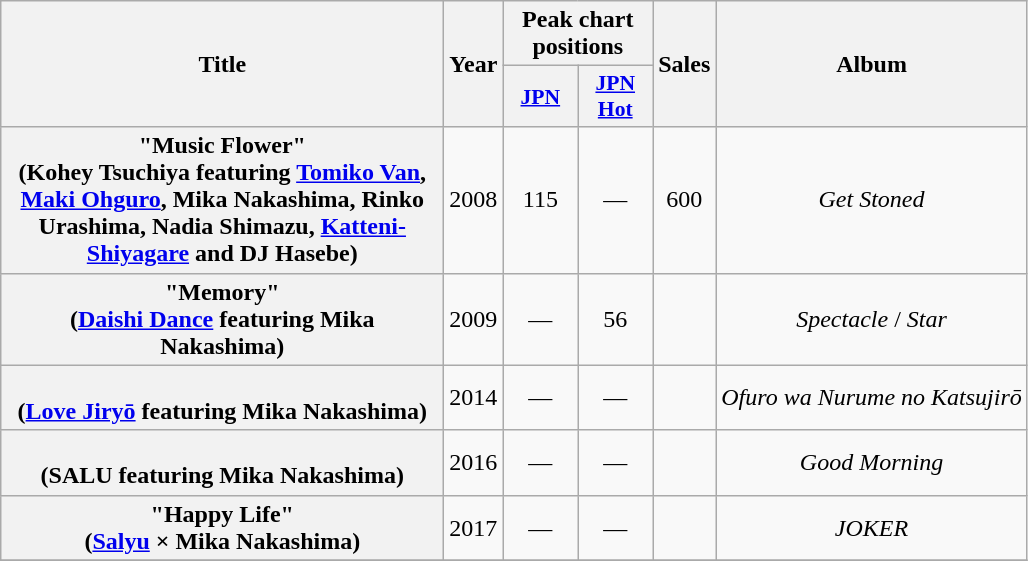<table class="wikitable plainrowheaders" style="text-align:center;">
<tr>
<th scope="col" rowspan="2" style="width:18em;">Title</th>
<th scope="col" rowspan="2">Year</th>
<th scope="col" colspan="2">Peak chart positions</th>
<th scope="col" rowspan="2">Sales</th>
<th scope="col" rowspan="2">Album</th>
</tr>
<tr>
<th scope="col" style="width:3em;font-size:90%;"><a href='#'>JPN</a><br></th>
<th scope="col" style="width:3em;font-size:90%;"><a href='#'>JPN Hot</a><br></th>
</tr>
<tr>
<th scope="row">"Music Flower"<br><span>(Kohey Tsuchiya featuring <a href='#'>Tomiko Van</a>, <a href='#'>Maki Ohguro</a>, Mika Nakashima, Rinko Urashima, Nadia Shimazu, <a href='#'>Katteni-Shiyagare</a> and DJ Hasebe)</span></th>
<td>2008</td>
<td>115</td>
<td>—</td>
<td>600</td>
<td><em>Get Stoned</em></td>
</tr>
<tr>
<th scope="row">"Memory"<br><span>(<a href='#'>Daishi Dance</a> featuring Mika Nakashima)</span></th>
<td>2009</td>
<td>—</td>
<td>56</td>
<td></td>
<td><em>Spectacle</em> / <em>Star</em></td>
</tr>
<tr>
<th scope="row"><br><span>(<a href='#'>Love Jiryō</a> featuring Mika Nakashima)</span></th>
<td>2014</td>
<td>—</td>
<td>—</td>
<td></td>
<td><em>Ofuro wa Nurume no Katsujirō</em></td>
</tr>
<tr>
<th scope="row"><br><span>(SALU featuring Mika Nakashima)</span></th>
<td>2016</td>
<td>—</td>
<td>—</td>
<td></td>
<td><em>Good Morning</em></td>
</tr>
<tr>
<th scope="row">"Happy Life"<br><span>(<a href='#'>Salyu</a> × Mika Nakashima)</span></th>
<td>2017</td>
<td>—</td>
<td>—</td>
<td></td>
<td><em>JOKER</em></td>
</tr>
<tr>
</tr>
</table>
